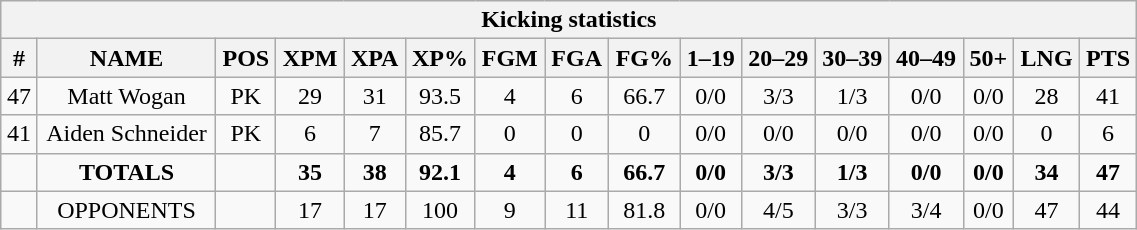<table style="width:60%; text-align:center;" class="wikitable collapsible collapsed">
<tr>
<th colspan="16">Kicking statistics</th>
</tr>
<tr>
<th>#</th>
<th>NAME</th>
<th>POS</th>
<th>XPM</th>
<th>XPA</th>
<th>XP%</th>
<th>FGM</th>
<th>FGA</th>
<th>FG%</th>
<th>1–19</th>
<th>20–29</th>
<th>30–39</th>
<th>40–49</th>
<th>50+</th>
<th>LNG</th>
<th>PTS</th>
</tr>
<tr>
<td>47</td>
<td>Matt Wogan</td>
<td>PK</td>
<td>29</td>
<td>31</td>
<td>93.5</td>
<td>4</td>
<td>6</td>
<td>66.7</td>
<td>0/0</td>
<td>3/3</td>
<td>1/3</td>
<td>0/0</td>
<td>0/0</td>
<td>28</td>
<td>41</td>
</tr>
<tr>
<td>41</td>
<td>Aiden Schneider</td>
<td>PK</td>
<td>6</td>
<td>7</td>
<td>85.7</td>
<td>0</td>
<td>0</td>
<td>0</td>
<td>0/0</td>
<td>0/0</td>
<td>0/0</td>
<td>0/0</td>
<td>0/0</td>
<td>0</td>
<td>6</td>
</tr>
<tr>
<td></td>
<td><strong>TOTALS</strong></td>
<td></td>
<td><strong>35</strong></td>
<td><strong>38</strong></td>
<td><strong>92.1</strong></td>
<td><strong>4</strong></td>
<td><strong>6</strong></td>
<td><strong>66.7</strong></td>
<td><strong>0/0</strong></td>
<td><strong>3/3</strong></td>
<td><strong>1/3</strong></td>
<td><strong>0/0</strong></td>
<td><strong>0/0</strong></td>
<td><strong>34</strong></td>
<td><strong>47</strong></td>
</tr>
<tr>
<td></td>
<td>OPPONENTS</td>
<td></td>
<td>17</td>
<td>17</td>
<td>100</td>
<td>9</td>
<td>11</td>
<td>81.8</td>
<td>0/0</td>
<td>4/5</td>
<td>3/3</td>
<td>3/4</td>
<td>0/0</td>
<td>47</td>
<td>44</td>
</tr>
</table>
